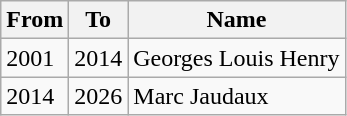<table class="wikitable">
<tr>
<th>From</th>
<th>To</th>
<th>Name</th>
</tr>
<tr>
<td>2001</td>
<td>2014</td>
<td>Georges Louis Henry</td>
</tr>
<tr>
<td>2014</td>
<td>2026</td>
<td>Marc Jaudaux</td>
</tr>
</table>
